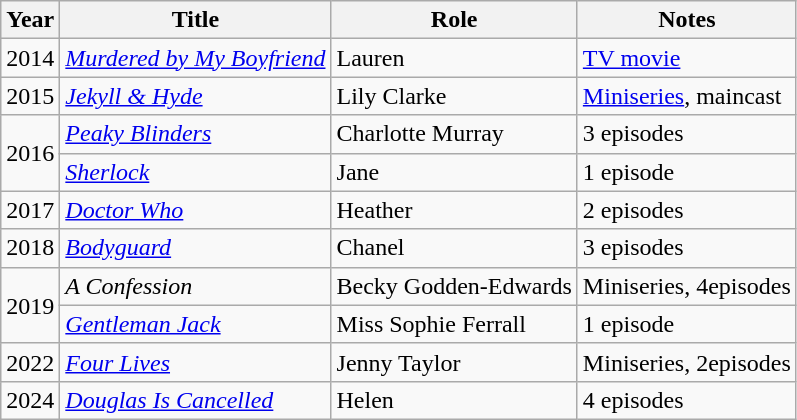<table class="wikitable sortable">
<tr>
<th>Year</th>
<th>Title</th>
<th>Role</th>
<th>Notes</th>
</tr>
<tr>
<td>2014</td>
<td><em><a href='#'>Murdered by My Boyfriend</a></em></td>
<td>Lauren</td>
<td><a href='#'>TV movie</a></td>
</tr>
<tr>
<td>2015</td>
<td><em><a href='#'>Jekyll & Hyde</a></em></td>
<td>Lily Clarke</td>
<td><a href='#'>Miniseries</a>, maincast</td>
</tr>
<tr>
<td rowspan="2">2016</td>
<td><em><a href='#'>Peaky Blinders</a></em></td>
<td>Charlotte Murray</td>
<td>3 episodes</td>
</tr>
<tr>
<td><em><a href='#'>Sherlock</a></em></td>
<td>Jane</td>
<td>1 episode</td>
</tr>
<tr>
<td>2017</td>
<td><em><a href='#'>Doctor Who</a></em></td>
<td>Heather</td>
<td>2 episodes</td>
</tr>
<tr>
<td>2018</td>
<td><em><a href='#'>Bodyguard</a></em></td>
<td>Chanel</td>
<td>3 episodes</td>
</tr>
<tr>
<td rowspan="2">2019</td>
<td><em>A Confession</em></td>
<td>Becky Godden-Edwards</td>
<td>Miniseries, 4episodes</td>
</tr>
<tr>
<td><em><a href='#'>Gentleman Jack</a></em></td>
<td>Miss Sophie Ferrall</td>
<td>1 episode</td>
</tr>
<tr>
<td>2022</td>
<td><em><a href='#'>Four Lives</a></em></td>
<td>Jenny Taylor</td>
<td>Miniseries, 2episodes</td>
</tr>
<tr>
<td>2024</td>
<td><em><a href='#'>Douglas Is Cancelled</a></em></td>
<td>Helen</td>
<td>4 episodes</td>
</tr>
</table>
